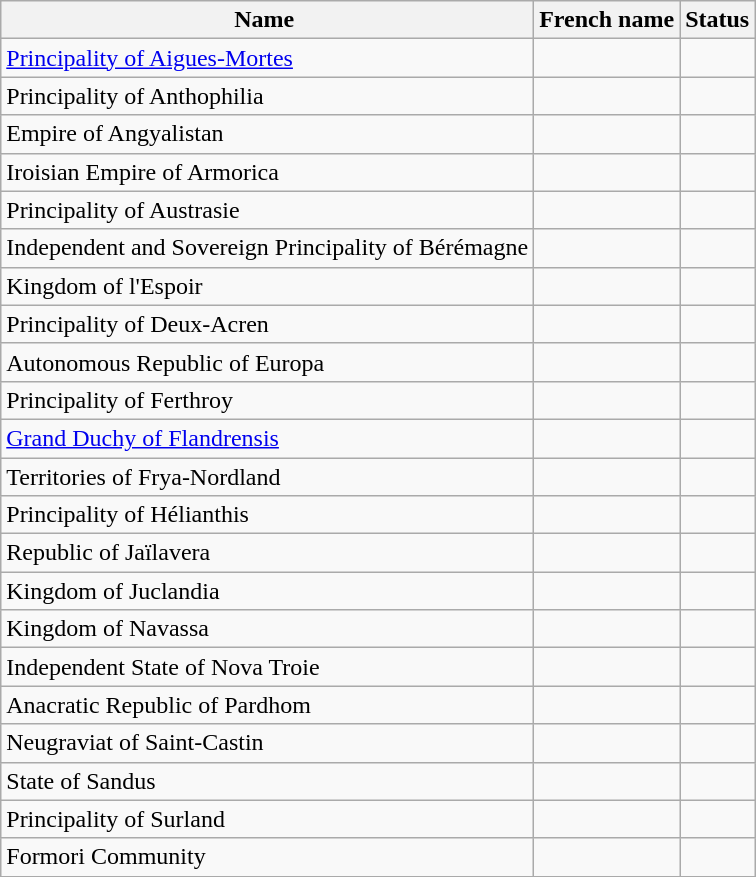<table class="wikitable sortable">
<tr>
<th>Name </th>
<th>French name</th>
<th>Status</th>
</tr>
<tr>
<td> <a href='#'>Principality of Aigues-Mortes</a></td>
<td></td>
<td></td>
</tr>
<tr>
<td> Principality of Anthophilia</td>
<td></td>
<td></td>
</tr>
<tr>
<td> Empire of Angyalistan</td>
<td></td>
<td></td>
</tr>
<tr>
<td> Iroisian Empire of Armorica</td>
<td></td>
<td></td>
</tr>
<tr>
<td> Principality of Austrasie</td>
<td></td>
<td></td>
</tr>
<tr>
<td> Independent and Sovereign Principality of Bérémagne</td>
<td></td>
<td></td>
</tr>
<tr>
<td> Kingdom of l'Espoir</td>
<td></td>
<td></td>
</tr>
<tr>
<td> Principality of Deux-Acren</td>
<td></td>
<td></td>
</tr>
<tr>
<td> Autonomous Republic of Europa</td>
<td></td>
<td></td>
</tr>
<tr>
<td> Principality of Ferthroy</td>
<td></td>
<td></td>
</tr>
<tr>
<td> <a href='#'>Grand Duchy of Flandrensis</a></td>
<td></td>
<td></td>
</tr>
<tr>
<td> Territories of Frya-Nordland</td>
<td></td>
<td></td>
</tr>
<tr>
<td> Principality of Hélianthis</td>
<td></td>
<td></td>
</tr>
<tr>
<td> Republic of Jaïlavera</td>
<td></td>
<td></td>
</tr>
<tr>
<td> Kingdom of Juclandia</td>
<td></td>
<td></td>
</tr>
<tr>
<td> Kingdom of Navassa</td>
<td></td>
<td></td>
</tr>
<tr>
<td> Independent State of Nova Troie</td>
<td></td>
<td></td>
</tr>
<tr>
<td> Anacratic Republic of Pardhom</td>
<td></td>
<td></td>
</tr>
<tr>
<td> Neugraviat of Saint-Castin</td>
<td></td>
<td></td>
</tr>
<tr>
<td> State of Sandus</td>
<td></td>
<td></td>
</tr>
<tr>
<td> Principality of Surland</td>
<td></td>
<td></td>
</tr>
<tr>
<td> Formori Community</td>
<td></td>
<td></td>
</tr>
</table>
